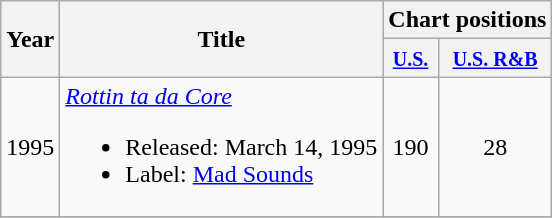<table class="wikitable">
<tr>
<th rowspan="2">Year</th>
<th rowspan="2">Title</th>
<th colspan="2">Chart positions</th>
</tr>
<tr>
<th><small><a href='#'>U.S.</a></small></th>
<th><small><a href='#'>U.S. R&B</a></small></th>
</tr>
<tr>
<td>1995</td>
<td><em><a href='#'>Rottin ta da Core</a></em><br><ul><li>Released: March 14, 1995</li><li>Label: <a href='#'>Mad Sounds</a></li></ul></td>
<td align="center">190</td>
<td align="center">28</td>
</tr>
<tr>
</tr>
</table>
